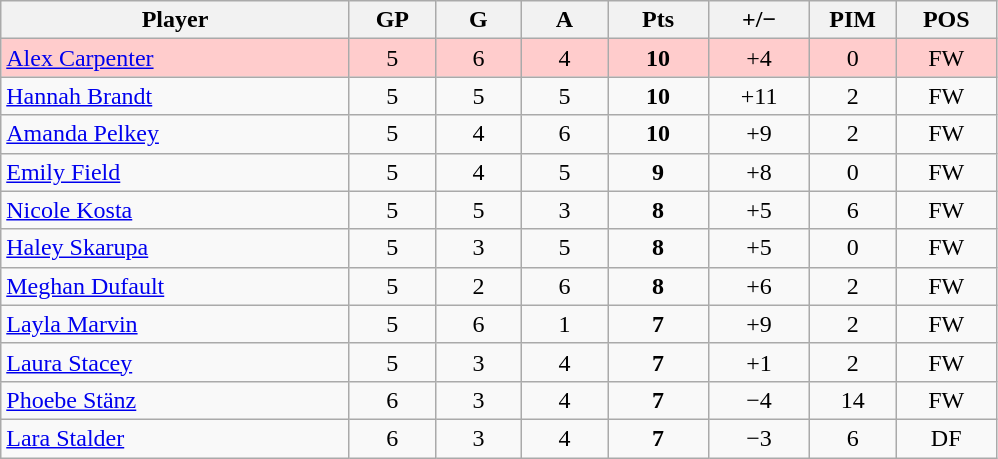<table class="wikitable sortable" style="text-align:center;">
<tr>
<th style="width:225px;">Player</th>
<th style="width:50px;">GP</th>
<th style="width:50px;">G</th>
<th style="width:50px;">A</th>
<th style="width:60px;">Pts</th>
<th style="width:60px;">+/−</th>
<th style="width:50px;">PIM</th>
<th style="width:60px;">POS</th>
</tr>
<tr style="background:#fcc;">
<td style="text-align:left;"> <a href='#'>Alex Carpenter</a></td>
<td>5</td>
<td>6</td>
<td>4</td>
<td><strong>10</strong></td>
<td>+4</td>
<td>0</td>
<td>FW</td>
</tr>
<tr>
<td style="text-align:left;"> <a href='#'>Hannah Brandt</a></td>
<td>5</td>
<td>5</td>
<td>5</td>
<td><strong>10</strong></td>
<td>+11</td>
<td>2</td>
<td>FW</td>
</tr>
<tr>
<td style="text-align:left;"> <a href='#'>Amanda Pelkey</a></td>
<td>5</td>
<td>4</td>
<td>6</td>
<td><strong>10</strong></td>
<td>+9</td>
<td>2</td>
<td>FW</td>
</tr>
<tr>
<td style="text-align:left;"> <a href='#'>Emily Field</a></td>
<td>5</td>
<td>4</td>
<td>5</td>
<td><strong>9</strong></td>
<td>+8</td>
<td>0</td>
<td>FW</td>
</tr>
<tr>
<td style="text-align:left;"> <a href='#'>Nicole Kosta</a></td>
<td>5</td>
<td>5</td>
<td>3</td>
<td><strong>8</strong></td>
<td>+5</td>
<td>6</td>
<td>FW</td>
</tr>
<tr>
<td style="text-align:left;"> <a href='#'>Haley Skarupa</a></td>
<td>5</td>
<td>3</td>
<td>5</td>
<td><strong>8</strong></td>
<td>+5</td>
<td>0</td>
<td>FW</td>
</tr>
<tr>
<td style="text-align:left;"> <a href='#'>Meghan Dufault</a></td>
<td>5</td>
<td>2</td>
<td>6</td>
<td><strong>8</strong></td>
<td>+6</td>
<td>2</td>
<td>FW</td>
</tr>
<tr>
<td style="text-align:left;"> <a href='#'>Layla Marvin</a></td>
<td>5</td>
<td>6</td>
<td>1</td>
<td><strong>7</strong></td>
<td>+9</td>
<td>2</td>
<td>FW</td>
</tr>
<tr>
<td style="text-align:left;"> <a href='#'>Laura Stacey</a></td>
<td>5</td>
<td>3</td>
<td>4</td>
<td><strong>7</strong></td>
<td>+1</td>
<td>2</td>
<td>FW</td>
</tr>
<tr>
<td style="text-align:left;"> <a href='#'>Phoebe Stänz</a></td>
<td>6</td>
<td>3</td>
<td>4</td>
<td><strong>7</strong></td>
<td>−4</td>
<td>14</td>
<td>FW</td>
</tr>
<tr>
<td style="text-align:left;"> <a href='#'>Lara Stalder</a></td>
<td>6</td>
<td>3</td>
<td>4</td>
<td><strong>7</strong></td>
<td>−3</td>
<td>6</td>
<td>DF</td>
</tr>
</table>
